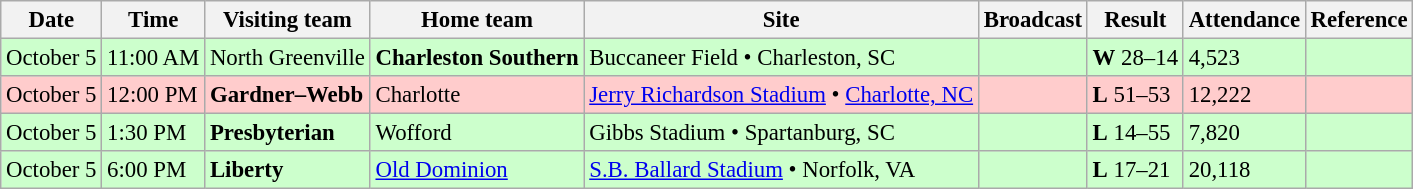<table class="wikitable" style="font-size:95%;">
<tr>
<th>Date</th>
<th>Time</th>
<th>Visiting team</th>
<th>Home team</th>
<th>Site</th>
<th>Broadcast</th>
<th>Result</th>
<th>Attendance</th>
<th class="unsortable">Reference</th>
</tr>
<tr bgcolor=ccffcc>
<td>October 5</td>
<td>11:00 AM</td>
<td>North Greenville</td>
<td><strong>Charleston Southern</strong></td>
<td>Buccaneer Field • Charleston, SC</td>
<td></td>
<td><strong>W</strong> 28–14</td>
<td>4,523</td>
<td></td>
</tr>
<tr bgcolor=ffcccc>
<td>October 5</td>
<td>12:00 PM</td>
<td><strong>Gardner–Webb</strong></td>
<td>Charlotte</td>
<td><a href='#'>Jerry Richardson Stadium</a> • <a href='#'>Charlotte, NC</a></td>
<td></td>
<td><strong>L</strong> 51–53</td>
<td>12,222</td>
<td></td>
</tr>
<tr bgcolor=ccffcc>
<td>October 5</td>
<td>1:30 PM</td>
<td><strong>Presbyterian</strong></td>
<td>Wofford</td>
<td>Gibbs Stadium • Spartanburg, SC</td>
<td></td>
<td><strong>L</strong> 14–55</td>
<td>7,820</td>
<td></td>
</tr>
<tr bgcolor=ccffcc>
<td>October 5</td>
<td>6:00 PM</td>
<td><strong>Liberty</strong></td>
<td><a href='#'>Old Dominion</a></td>
<td><a href='#'>S.B. Ballard Stadium</a> • Norfolk, VA</td>
<td></td>
<td><strong>L</strong> 17–21</td>
<td>20,118</td>
<td></td>
</tr>
</table>
